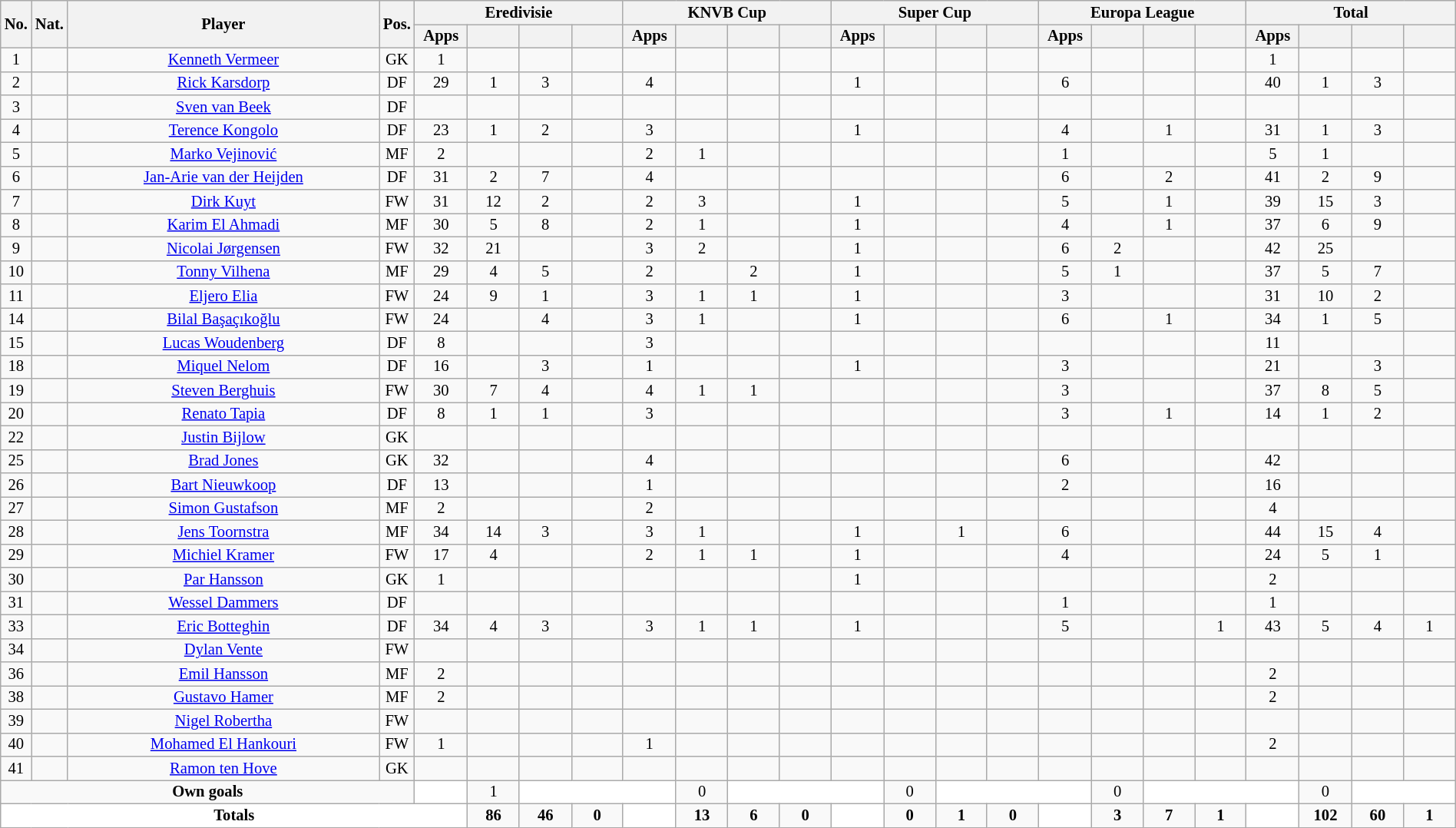<table class="wikitable sortable alternance"  style="font-size:86%; text-align:center; line-height:14px; width:100%;">
<tr>
<th rowspan="2" style="width:10px;">No.</th>
<th rowspan="2" style="width:10px;">Nat.</th>
<th rowspan="2" scope="col" style="width:275px;">Player</th>
<th rowspan="2" style="width:10px;">Pos.</th>
<th colspan="4">Eredivisie</th>
<th colspan="4">KNVB Cup</th>
<th colspan="4">Super Cup</th>
<th colspan="4">Europa League</th>
<th colspan="4">Total</th>
</tr>
<tr style="text-align:center;">
<th width=40>Apps</th>
<th width=40></th>
<th width=40></th>
<th width=40></th>
<th width=40>Apps</th>
<th width=40></th>
<th width=40></th>
<th width=40></th>
<th width=40>Apps</th>
<th width=40></th>
<th width=40></th>
<th width=40></th>
<th width=40>Apps</th>
<th width=40></th>
<th width=40></th>
<th width=40></th>
<th width=40>Apps</th>
<th width=40></th>
<th width=40></th>
<th width=40></th>
</tr>
<tr>
<td>1</td>
<td></td>
<td><a href='#'>Kenneth Vermeer</a></td>
<td>GK</td>
<td>1</td>
<td></td>
<td></td>
<td></td>
<td></td>
<td></td>
<td></td>
<td></td>
<td></td>
<td></td>
<td></td>
<td></td>
<td></td>
<td></td>
<td></td>
<td></td>
<td>1</td>
<td></td>
<td></td>
<td></td>
</tr>
<tr>
<td>2</td>
<td></td>
<td><a href='#'>Rick Karsdorp</a></td>
<td>DF</td>
<td>29</td>
<td>1</td>
<td>3</td>
<td></td>
<td>4</td>
<td></td>
<td></td>
<td></td>
<td>1</td>
<td></td>
<td></td>
<td></td>
<td>6</td>
<td></td>
<td></td>
<td></td>
<td>40</td>
<td>1</td>
<td>3</td>
<td></td>
</tr>
<tr>
<td>3</td>
<td></td>
<td><a href='#'>Sven van Beek</a></td>
<td>DF</td>
<td></td>
<td></td>
<td></td>
<td></td>
<td></td>
<td></td>
<td></td>
<td></td>
<td></td>
<td></td>
<td></td>
<td></td>
<td></td>
<td></td>
<td></td>
<td></td>
<td></td>
<td></td>
<td></td>
<td></td>
</tr>
<tr>
<td>4</td>
<td></td>
<td><a href='#'>Terence Kongolo</a></td>
<td>DF</td>
<td>23</td>
<td>1</td>
<td>2</td>
<td></td>
<td>3</td>
<td></td>
<td></td>
<td></td>
<td>1</td>
<td></td>
<td></td>
<td></td>
<td>4</td>
<td></td>
<td>1</td>
<td></td>
<td>31</td>
<td>1</td>
<td>3</td>
<td></td>
</tr>
<tr>
<td>5</td>
<td></td>
<td><a href='#'>Marko Vejinović</a></td>
<td>MF</td>
<td>2</td>
<td></td>
<td></td>
<td></td>
<td>2</td>
<td>1</td>
<td></td>
<td></td>
<td></td>
<td></td>
<td></td>
<td></td>
<td>1</td>
<td></td>
<td></td>
<td></td>
<td>5</td>
<td>1</td>
<td></td>
<td></td>
</tr>
<tr>
<td>6</td>
<td></td>
<td><a href='#'>Jan-Arie van der Heijden</a></td>
<td>DF</td>
<td>31</td>
<td>2</td>
<td>7</td>
<td></td>
<td>4</td>
<td></td>
<td></td>
<td></td>
<td></td>
<td></td>
<td></td>
<td></td>
<td>6</td>
<td></td>
<td>2</td>
<td></td>
<td>41</td>
<td>2</td>
<td>9</td>
<td></td>
</tr>
<tr>
<td>7</td>
<td></td>
<td><a href='#'>Dirk Kuyt</a></td>
<td>FW</td>
<td>31</td>
<td>12</td>
<td>2</td>
<td></td>
<td>2</td>
<td>3</td>
<td></td>
<td></td>
<td>1</td>
<td></td>
<td></td>
<td></td>
<td>5</td>
<td></td>
<td>1</td>
<td></td>
<td>39</td>
<td>15</td>
<td>3</td>
<td></td>
</tr>
<tr>
<td>8</td>
<td></td>
<td><a href='#'>Karim El Ahmadi</a></td>
<td>MF</td>
<td>30</td>
<td>5</td>
<td>8</td>
<td></td>
<td>2</td>
<td>1</td>
<td></td>
<td></td>
<td>1</td>
<td></td>
<td></td>
<td></td>
<td>4</td>
<td></td>
<td>1</td>
<td></td>
<td>37</td>
<td>6</td>
<td>9</td>
<td></td>
</tr>
<tr>
<td>9</td>
<td></td>
<td><a href='#'>Nicolai Jørgensen</a></td>
<td>FW</td>
<td>32</td>
<td>21</td>
<td></td>
<td></td>
<td>3</td>
<td>2</td>
<td></td>
<td></td>
<td>1</td>
<td></td>
<td></td>
<td></td>
<td>6</td>
<td>2</td>
<td></td>
<td></td>
<td>42</td>
<td>25</td>
<td></td>
<td></td>
</tr>
<tr>
<td>10</td>
<td></td>
<td><a href='#'>Tonny Vilhena</a></td>
<td>MF</td>
<td>29</td>
<td>4</td>
<td>5</td>
<td></td>
<td>2</td>
<td></td>
<td>2</td>
<td></td>
<td>1</td>
<td></td>
<td></td>
<td></td>
<td>5</td>
<td>1</td>
<td></td>
<td></td>
<td>37</td>
<td>5</td>
<td>7</td>
<td></td>
</tr>
<tr>
<td>11</td>
<td></td>
<td><a href='#'>Eljero Elia</a></td>
<td>FW</td>
<td>24</td>
<td>9</td>
<td>1</td>
<td></td>
<td>3</td>
<td>1</td>
<td>1</td>
<td></td>
<td>1</td>
<td></td>
<td></td>
<td></td>
<td>3</td>
<td></td>
<td></td>
<td></td>
<td>31</td>
<td>10</td>
<td>2</td>
<td></td>
</tr>
<tr>
<td>14</td>
<td></td>
<td><a href='#'>Bilal Başaçıkoğlu</a></td>
<td>FW</td>
<td>24</td>
<td></td>
<td>4</td>
<td></td>
<td>3</td>
<td>1</td>
<td></td>
<td></td>
<td>1</td>
<td></td>
<td></td>
<td></td>
<td>6</td>
<td></td>
<td>1</td>
<td></td>
<td>34</td>
<td>1</td>
<td>5</td>
<td></td>
</tr>
<tr>
<td>15</td>
<td></td>
<td><a href='#'>Lucas Woudenberg</a></td>
<td>DF</td>
<td>8</td>
<td></td>
<td></td>
<td></td>
<td>3</td>
<td></td>
<td></td>
<td></td>
<td></td>
<td></td>
<td></td>
<td></td>
<td></td>
<td></td>
<td></td>
<td></td>
<td>11</td>
<td></td>
<td></td>
<td></td>
</tr>
<tr>
<td>18</td>
<td></td>
<td><a href='#'>Miquel Nelom</a></td>
<td>DF</td>
<td>16</td>
<td></td>
<td>3</td>
<td></td>
<td>1</td>
<td></td>
<td></td>
<td></td>
<td>1</td>
<td></td>
<td></td>
<td></td>
<td>3</td>
<td></td>
<td></td>
<td></td>
<td>21</td>
<td></td>
<td>3</td>
<td></td>
</tr>
<tr>
<td>19</td>
<td></td>
<td><a href='#'>Steven Berghuis</a></td>
<td>FW</td>
<td>30</td>
<td>7</td>
<td>4</td>
<td></td>
<td>4</td>
<td>1</td>
<td>1</td>
<td></td>
<td></td>
<td></td>
<td></td>
<td></td>
<td>3</td>
<td></td>
<td></td>
<td></td>
<td>37</td>
<td>8</td>
<td>5</td>
<td></td>
</tr>
<tr>
<td>20</td>
<td></td>
<td><a href='#'>Renato Tapia</a></td>
<td>DF</td>
<td>8</td>
<td>1</td>
<td>1</td>
<td></td>
<td>3</td>
<td></td>
<td></td>
<td></td>
<td></td>
<td></td>
<td></td>
<td></td>
<td>3</td>
<td></td>
<td>1</td>
<td></td>
<td>14</td>
<td>1</td>
<td>2</td>
<td></td>
</tr>
<tr>
<td>22</td>
<td></td>
<td><a href='#'>Justin Bijlow</a></td>
<td>GK</td>
<td></td>
<td></td>
<td></td>
<td></td>
<td></td>
<td></td>
<td></td>
<td></td>
<td></td>
<td></td>
<td></td>
<td></td>
<td></td>
<td></td>
<td></td>
<td></td>
<td></td>
<td></td>
<td></td>
<td></td>
</tr>
<tr>
<td>25</td>
<td></td>
<td><a href='#'>Brad Jones</a></td>
<td>GK</td>
<td>32</td>
<td></td>
<td></td>
<td></td>
<td>4</td>
<td></td>
<td></td>
<td></td>
<td></td>
<td></td>
<td></td>
<td></td>
<td>6</td>
<td></td>
<td></td>
<td></td>
<td>42</td>
<td></td>
<td></td>
<td></td>
</tr>
<tr>
<td>26</td>
<td></td>
<td><a href='#'>Bart Nieuwkoop</a></td>
<td>DF</td>
<td>13</td>
<td></td>
<td></td>
<td></td>
<td>1</td>
<td></td>
<td></td>
<td></td>
<td></td>
<td></td>
<td></td>
<td></td>
<td>2</td>
<td></td>
<td></td>
<td></td>
<td>16</td>
<td></td>
<td></td>
<td></td>
</tr>
<tr>
<td>27</td>
<td></td>
<td><a href='#'>Simon Gustafson</a></td>
<td>MF</td>
<td>2</td>
<td></td>
<td></td>
<td></td>
<td>2</td>
<td></td>
<td></td>
<td></td>
<td></td>
<td></td>
<td></td>
<td></td>
<td></td>
<td></td>
<td></td>
<td></td>
<td>4</td>
<td></td>
<td></td>
<td></td>
</tr>
<tr>
<td>28</td>
<td></td>
<td><a href='#'>Jens Toornstra</a></td>
<td>MF</td>
<td>34</td>
<td>14</td>
<td>3</td>
<td></td>
<td>3</td>
<td>1</td>
<td></td>
<td></td>
<td>1</td>
<td></td>
<td>1</td>
<td></td>
<td>6</td>
<td></td>
<td></td>
<td></td>
<td>44</td>
<td>15</td>
<td>4</td>
<td></td>
</tr>
<tr>
<td>29</td>
<td></td>
<td><a href='#'>Michiel Kramer</a></td>
<td>FW</td>
<td>17</td>
<td>4</td>
<td></td>
<td></td>
<td>2</td>
<td>1</td>
<td>1</td>
<td></td>
<td>1</td>
<td></td>
<td></td>
<td></td>
<td>4</td>
<td></td>
<td></td>
<td></td>
<td>24</td>
<td>5</td>
<td>1</td>
<td></td>
</tr>
<tr>
<td>30</td>
<td></td>
<td><a href='#'>Par Hansson</a></td>
<td>GK</td>
<td>1</td>
<td></td>
<td></td>
<td></td>
<td></td>
<td></td>
<td></td>
<td></td>
<td>1</td>
<td></td>
<td></td>
<td></td>
<td></td>
<td></td>
<td></td>
<td></td>
<td>2</td>
<td></td>
<td></td>
<td></td>
</tr>
<tr>
<td>31</td>
<td></td>
<td><a href='#'>Wessel Dammers</a></td>
<td>DF</td>
<td></td>
<td></td>
<td></td>
<td></td>
<td></td>
<td></td>
<td></td>
<td></td>
<td></td>
<td></td>
<td></td>
<td></td>
<td>1</td>
<td></td>
<td></td>
<td></td>
<td>1</td>
<td></td>
<td></td>
<td></td>
</tr>
<tr>
<td>33</td>
<td></td>
<td><a href='#'>Eric Botteghin</a></td>
<td>DF</td>
<td>34</td>
<td>4</td>
<td>3</td>
<td></td>
<td>3</td>
<td>1</td>
<td>1</td>
<td></td>
<td>1</td>
<td></td>
<td></td>
<td></td>
<td>5</td>
<td></td>
<td></td>
<td>1</td>
<td>43</td>
<td>5</td>
<td>4</td>
<td>1</td>
</tr>
<tr>
<td>34</td>
<td></td>
<td><a href='#'>Dylan Vente</a></td>
<td>FW</td>
<td></td>
<td></td>
<td></td>
<td></td>
<td></td>
<td></td>
<td></td>
<td></td>
<td></td>
<td></td>
<td></td>
<td></td>
<td></td>
<td></td>
<td></td>
<td></td>
<td></td>
<td></td>
<td></td>
<td></td>
</tr>
<tr>
<td>36</td>
<td></td>
<td><a href='#'>Emil Hansson</a></td>
<td>MF</td>
<td>2</td>
<td></td>
<td></td>
<td></td>
<td></td>
<td></td>
<td></td>
<td></td>
<td></td>
<td></td>
<td></td>
<td></td>
<td></td>
<td></td>
<td></td>
<td></td>
<td>2</td>
<td></td>
<td></td>
<td></td>
</tr>
<tr>
<td>38</td>
<td></td>
<td><a href='#'>Gustavo Hamer</a></td>
<td>MF</td>
<td>2</td>
<td></td>
<td></td>
<td></td>
<td></td>
<td></td>
<td></td>
<td></td>
<td></td>
<td></td>
<td></td>
<td></td>
<td></td>
<td></td>
<td></td>
<td></td>
<td>2</td>
<td></td>
<td></td>
<td></td>
</tr>
<tr>
<td>39</td>
<td></td>
<td><a href='#'>Nigel Robertha</a></td>
<td>FW</td>
<td></td>
<td></td>
<td></td>
<td></td>
<td></td>
<td></td>
<td></td>
<td></td>
<td></td>
<td></td>
<td></td>
<td></td>
<td></td>
<td></td>
<td></td>
<td></td>
<td></td>
<td></td>
<td></td>
<td></td>
</tr>
<tr>
<td>40</td>
<td></td>
<td><a href='#'>Mohamed El Hankouri</a></td>
<td>FW</td>
<td>1</td>
<td></td>
<td></td>
<td></td>
<td>1</td>
<td></td>
<td></td>
<td></td>
<td></td>
<td></td>
<td></td>
<td></td>
<td></td>
<td></td>
<td></td>
<td></td>
<td>2</td>
<td></td>
<td></td>
<td></td>
</tr>
<tr>
<td>41</td>
<td></td>
<td><a href='#'>Ramon ten Hove</a></td>
<td>GK</td>
<td></td>
<td></td>
<td></td>
<td></td>
<td></td>
<td></td>
<td></td>
<td></td>
<td></td>
<td></td>
<td></td>
<td></td>
<td></td>
<td></td>
<td></td>
<td></td>
<td></td>
<td></td>
<td></td>
<td></td>
</tr>
<tr class="sortbottom">
<td colspan="4"><strong>Own goals</strong></td>
<td ! style="background:white; text-align: center;"></td>
<td>1</td>
<td ! colspan="3" style="background:white; text-align: center;"></td>
<td>0</td>
<td ! colspan="3" style="background:white; text-align: center;"></td>
<td>0</td>
<td ! colspan="3" style="background:white; text-align: center;"></td>
<td>0</td>
<td ! colspan="3" style="background:white; text-align: center;"></td>
<td>0</td>
<td ! colspan="2" style="background:white; text-align: center;"></td>
</tr>
<tr class="sortbottom">
<td colspan="5"  style="background:white; text-align: center;"><strong>Totals</strong></td>
<td><strong>86</strong></td>
<td><strong>46</strong></td>
<td><strong>0</strong></td>
<td ! rowspan="2" style="background:white; text-align: center;"></td>
<td><strong>13</strong></td>
<td><strong>6</strong></td>
<td><strong>0</strong></td>
<td ! rowspan="2" style="background:white; text-align: center;"></td>
<td><strong>0</strong></td>
<td><strong>1</strong></td>
<td><strong>0</strong></td>
<td ! rowspan="2" style="background:white; text-align: center;"></td>
<td><strong>3</strong></td>
<td><strong>7</strong></td>
<td><strong>1</strong></td>
<td ! rowspan="2" style="background:white; text-align: center;"></td>
<td><strong>102</strong></td>
<td><strong>60</strong></td>
<td><strong>1</strong></td>
</tr>
</table>
